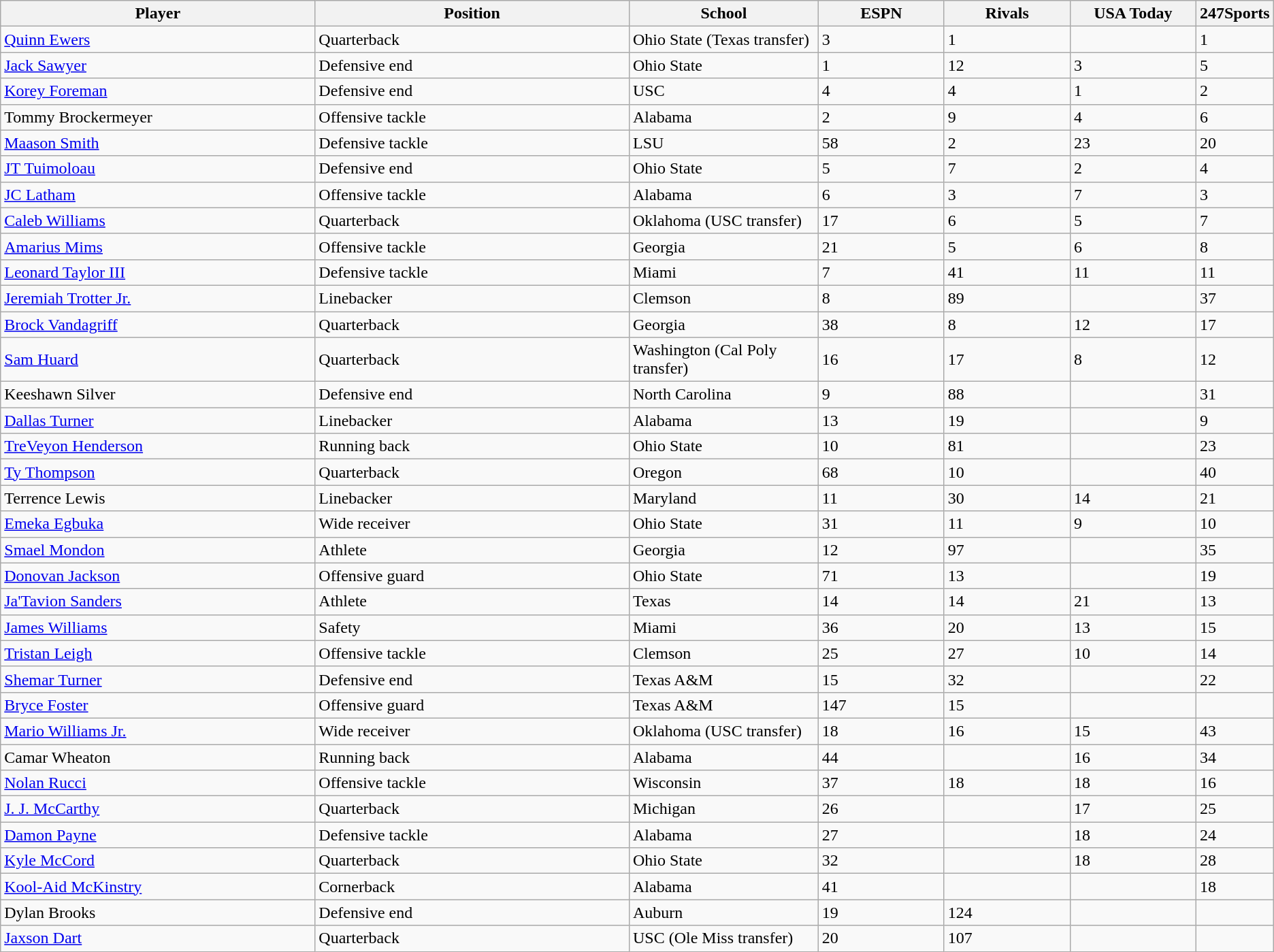<table class="wikitable sortable">
<tr>
<th bgcolor="#DDDDFF" width="25%">Player</th>
<th bgcolor="#DDDDFF" width="25%">Position</th>
<th bgcolor="#DDDDFF" width="15%">School</th>
<th bgcolor="#DDDDFF" width="10%">ESPN</th>
<th bgcolor="#DDDDFF" width="10%">Rivals</th>
<th bgcolor="#DDDDFF" width="10%">USA Today</th>
<th bgcolor="#DDDDFF" width="10%">247Sports</th>
</tr>
<tr>
<td><a href='#'>Quinn Ewers</a></td>
<td>Quarterback</td>
<td>Ohio State (Texas transfer)</td>
<td>3</td>
<td>1</td>
<td></td>
<td>1</td>
</tr>
<tr>
<td><a href='#'>Jack Sawyer</a></td>
<td>Defensive end</td>
<td>Ohio State</td>
<td>1</td>
<td>12</td>
<td>3</td>
<td>5</td>
</tr>
<tr>
<td><a href='#'>Korey Foreman</a></td>
<td>Defensive end</td>
<td>USC</td>
<td>4</td>
<td>4</td>
<td>1</td>
<td>2</td>
</tr>
<tr>
<td>Tommy Brockermeyer</td>
<td>Offensive tackle</td>
<td>Alabama</td>
<td>2</td>
<td>9</td>
<td>4</td>
<td>6</td>
</tr>
<tr>
<td><a href='#'>Maason Smith</a></td>
<td>Defensive tackle</td>
<td>LSU</td>
<td>58</td>
<td>2</td>
<td>23</td>
<td>20</td>
</tr>
<tr>
<td><a href='#'>JT Tuimoloau</a></td>
<td>Defensive end</td>
<td>Ohio State</td>
<td>5</td>
<td>7</td>
<td>2</td>
<td>4</td>
</tr>
<tr>
<td><a href='#'>JC Latham</a></td>
<td>Offensive tackle</td>
<td>Alabama</td>
<td>6</td>
<td>3</td>
<td>7</td>
<td>3</td>
</tr>
<tr>
<td><a href='#'>Caleb Williams</a></td>
<td>Quarterback</td>
<td>Oklahoma (USC transfer)</td>
<td>17</td>
<td>6</td>
<td>5</td>
<td>7</td>
</tr>
<tr>
<td><a href='#'>Amarius Mims</a></td>
<td>Offensive tackle</td>
<td>Georgia</td>
<td>21</td>
<td>5</td>
<td>6</td>
<td>8</td>
</tr>
<tr>
<td><a href='#'>Leonard Taylor III</a></td>
<td>Defensive tackle</td>
<td>Miami</td>
<td>7</td>
<td>41</td>
<td>11</td>
<td>11</td>
</tr>
<tr>
<td><a href='#'>Jeremiah Trotter Jr.</a></td>
<td>Linebacker</td>
<td>Clemson</td>
<td>8</td>
<td>89</td>
<td></td>
<td>37</td>
</tr>
<tr>
<td><a href='#'>Brock Vandagriff</a></td>
<td>Quarterback</td>
<td>Georgia</td>
<td>38</td>
<td>8</td>
<td>12</td>
<td>17</td>
</tr>
<tr>
<td><a href='#'>Sam Huard</a></td>
<td>Quarterback</td>
<td>Washington (Cal Poly transfer)</td>
<td>16</td>
<td>17</td>
<td>8</td>
<td>12</td>
</tr>
<tr>
<td>Keeshawn Silver</td>
<td>Defensive end</td>
<td>North Carolina</td>
<td>9</td>
<td>88</td>
<td></td>
<td>31</td>
</tr>
<tr>
<td><a href='#'>Dallas Turner</a></td>
<td>Linebacker</td>
<td>Alabama</td>
<td>13</td>
<td>19</td>
<td></td>
<td>9</td>
</tr>
<tr>
<td><a href='#'>TreVeyon Henderson</a></td>
<td>Running back</td>
<td>Ohio State</td>
<td>10</td>
<td>81</td>
<td></td>
<td>23</td>
</tr>
<tr>
<td><a href='#'>Ty Thompson</a></td>
<td>Quarterback</td>
<td>Oregon</td>
<td>68</td>
<td>10</td>
<td></td>
<td>40</td>
</tr>
<tr>
<td>Terrence Lewis</td>
<td>Linebacker</td>
<td>Maryland</td>
<td>11</td>
<td>30</td>
<td>14</td>
<td>21</td>
</tr>
<tr>
<td><a href='#'>Emeka Egbuka</a></td>
<td>Wide receiver</td>
<td>Ohio State</td>
<td>31</td>
<td>11</td>
<td>9</td>
<td>10</td>
</tr>
<tr>
<td><a href='#'>Smael Mondon</a></td>
<td>Athlete</td>
<td>Georgia</td>
<td>12</td>
<td>97</td>
<td></td>
<td>35</td>
</tr>
<tr>
<td><a href='#'>Donovan Jackson</a></td>
<td>Offensive guard</td>
<td>Ohio State</td>
<td>71</td>
<td>13</td>
<td></td>
<td>19</td>
</tr>
<tr>
<td><a href='#'>Ja'Tavion Sanders</a></td>
<td>Athlete</td>
<td>Texas</td>
<td>14</td>
<td>14</td>
<td>21</td>
<td>13</td>
</tr>
<tr>
<td><a href='#'>James Williams</a></td>
<td>Safety</td>
<td>Miami</td>
<td>36</td>
<td>20</td>
<td>13</td>
<td>15</td>
</tr>
<tr>
<td><a href='#'>Tristan Leigh</a></td>
<td>Offensive tackle</td>
<td>Clemson</td>
<td>25</td>
<td>27</td>
<td>10</td>
<td>14</td>
</tr>
<tr>
<td><a href='#'>Shemar Turner</a></td>
<td>Defensive end</td>
<td>Texas A&M</td>
<td>15</td>
<td>32</td>
<td></td>
<td>22</td>
</tr>
<tr>
<td><a href='#'>Bryce Foster</a></td>
<td>Offensive guard</td>
<td>Texas A&M</td>
<td>147</td>
<td>15</td>
<td></td>
<td></td>
</tr>
<tr>
<td><a href='#'>Mario Williams Jr.</a></td>
<td>Wide receiver</td>
<td>Oklahoma (USC transfer)</td>
<td>18</td>
<td>16</td>
<td>15</td>
<td>43</td>
</tr>
<tr>
<td>Camar Wheaton</td>
<td>Running back</td>
<td>Alabama</td>
<td>44</td>
<td></td>
<td>16</td>
<td>34</td>
</tr>
<tr>
<td><a href='#'>Nolan Rucci</a></td>
<td>Offensive tackle</td>
<td>Wisconsin</td>
<td>37</td>
<td>18</td>
<td>18</td>
<td>16</td>
</tr>
<tr>
<td><a href='#'>J. J. McCarthy</a></td>
<td>Quarterback</td>
<td>Michigan</td>
<td>26</td>
<td></td>
<td>17</td>
<td>25</td>
</tr>
<tr>
<td><a href='#'>Damon Payne</a></td>
<td>Defensive tackle</td>
<td>Alabama</td>
<td>27</td>
<td></td>
<td>18</td>
<td>24</td>
</tr>
<tr>
<td><a href='#'>Kyle McCord</a></td>
<td>Quarterback</td>
<td>Ohio State</td>
<td>32</td>
<td></td>
<td>18</td>
<td>28</td>
</tr>
<tr>
<td><a href='#'>Kool-Aid McKinstry</a></td>
<td>Cornerback</td>
<td>Alabama</td>
<td>41</td>
<td></td>
<td></td>
<td>18</td>
</tr>
<tr>
<td>Dylan Brooks</td>
<td>Defensive end</td>
<td>Auburn</td>
<td>19</td>
<td>124</td>
<td></td>
<td></td>
</tr>
<tr>
<td><a href='#'>Jaxson Dart</a></td>
<td>Quarterback</td>
<td>USC (Ole Miss transfer)</td>
<td>20</td>
<td>107</td>
<td></td>
<td></td>
</tr>
</table>
